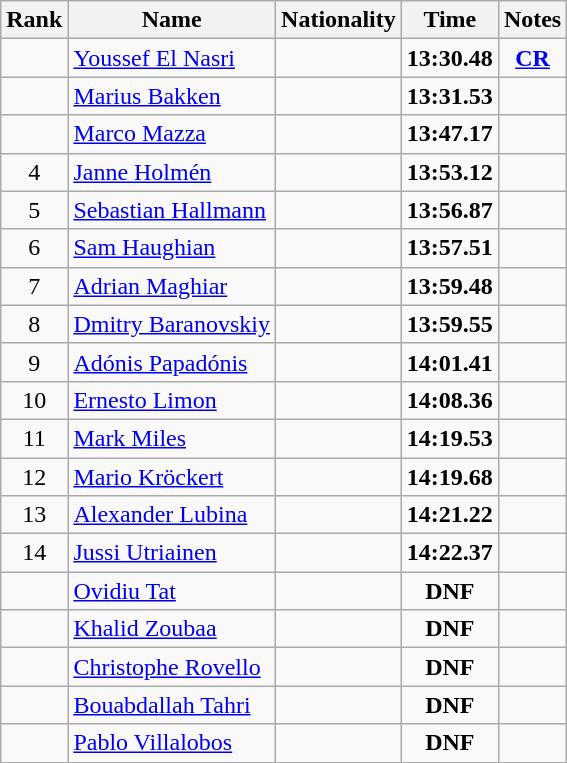<table class="wikitable sortable" style="text-align:center">
<tr>
<th>Rank</th>
<th>Name</th>
<th>Nationality</th>
<th>Time</th>
<th>Notes</th>
</tr>
<tr>
<td></td>
<td align=left><a href='#'>Youssef El Nasri</a></td>
<td align=left></td>
<td><strong>13:30.48</strong></td>
<td><strong><a href='#'>CR</a></strong></td>
</tr>
<tr>
<td></td>
<td align=left><a href='#'>Marius Bakken</a></td>
<td align=left></td>
<td><strong>13:31.53</strong></td>
<td></td>
</tr>
<tr>
<td></td>
<td align=left><a href='#'>Marco Mazza</a></td>
<td align=left></td>
<td><strong>13:47.17</strong></td>
<td></td>
</tr>
<tr>
<td>4</td>
<td align=left><a href='#'>Janne Holmén</a></td>
<td align=left></td>
<td><strong>13:53.12</strong></td>
<td></td>
</tr>
<tr>
<td>5</td>
<td align=left><a href='#'>Sebastian Hallmann</a></td>
<td align=left></td>
<td><strong>13:56.87</strong></td>
<td></td>
</tr>
<tr>
<td>6</td>
<td align=left><a href='#'>Sam Haughian</a></td>
<td align=left></td>
<td><strong>13:57.51</strong></td>
<td></td>
</tr>
<tr>
<td>7</td>
<td align=left><a href='#'>Adrian Maghiar</a></td>
<td align=left></td>
<td><strong>13:59.48</strong></td>
<td></td>
</tr>
<tr>
<td>8</td>
<td align=left><a href='#'>Dmitry Baranovskiy</a></td>
<td align=left></td>
<td><strong>13:59.55</strong></td>
<td></td>
</tr>
<tr>
<td>9</td>
<td align=left><a href='#'>Adónis Papadónis</a></td>
<td align=left></td>
<td><strong>14:01.41</strong></td>
<td></td>
</tr>
<tr>
<td>10</td>
<td align=left><a href='#'>Ernesto Limon</a></td>
<td align=left></td>
<td><strong>14:08.36</strong></td>
<td></td>
</tr>
<tr>
<td>11</td>
<td align=left><a href='#'>Mark Miles</a></td>
<td align=left></td>
<td><strong>14:19.53</strong></td>
<td></td>
</tr>
<tr>
<td>12</td>
<td align=left><a href='#'>Mario Kröckert</a></td>
<td align=left></td>
<td><strong>14:19.68</strong></td>
<td></td>
</tr>
<tr>
<td>13</td>
<td align=left><a href='#'>Alexander Lubina</a></td>
<td align=left></td>
<td><strong>14:21.22</strong></td>
<td></td>
</tr>
<tr>
<td>14</td>
<td align=left><a href='#'>Jussi Utriainen</a></td>
<td align=left></td>
<td><strong>14:22.37</strong></td>
<td></td>
</tr>
<tr>
<td></td>
<td align=left><a href='#'>Ovidiu Tat</a></td>
<td align=left></td>
<td><strong>DNF</strong></td>
<td></td>
</tr>
<tr>
<td></td>
<td align=left><a href='#'>Khalid Zoubaa</a></td>
<td align=left></td>
<td><strong>DNF</strong></td>
<td></td>
</tr>
<tr>
<td></td>
<td align=left><a href='#'>Christophe Rovello</a></td>
<td align=left></td>
<td><strong>DNF</strong></td>
<td></td>
</tr>
<tr>
<td></td>
<td align=left><a href='#'>Bouabdallah Tahri</a></td>
<td align=left></td>
<td><strong>DNF</strong></td>
<td></td>
</tr>
<tr>
<td></td>
<td align=left><a href='#'>Pablo Villalobos</a></td>
<td align=left></td>
<td><strong>DNF</strong></td>
<td></td>
</tr>
</table>
